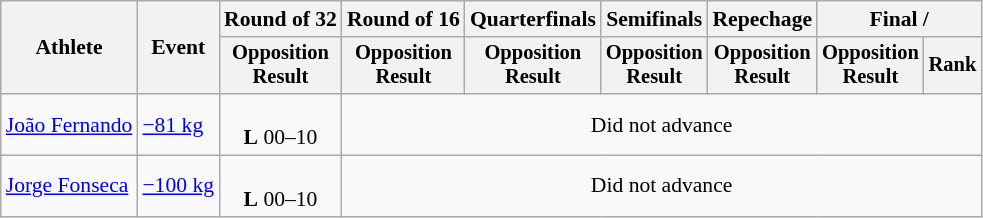<table class="wikitable" style="font-size:90%">
<tr>
<th rowspan="2">Athlete</th>
<th rowspan="2">Event</th>
<th>Round of 32</th>
<th>Round of 16</th>
<th>Quarterfinals</th>
<th>Semifinals</th>
<th>Repechage</th>
<th colspan=2>Final / </th>
</tr>
<tr style="font-size:95%">
<th>Opposition<br>Result</th>
<th>Opposition<br>Result</th>
<th>Opposition<br>Result</th>
<th>Opposition<br>Result</th>
<th>Opposition<br>Result</th>
<th>Opposition<br>Result</th>
<th>Rank</th>
</tr>
<tr align=center>
<td align=left><a href='#'>João Fernando</a></td>
<td align=left><a href='#'>−81 kg</a></td>
<td><br><strong>L</strong> 00–10</td>
<td colspan=6>Did not advance</td>
</tr>
<tr align=center>
<td align=left><a href='#'>Jorge Fonseca</a></td>
<td align=left><a href='#'>−100 kg</a></td>
<td><br><strong>L</strong> 00–10</td>
<td colspan=6>Did not advance</td>
</tr>
</table>
